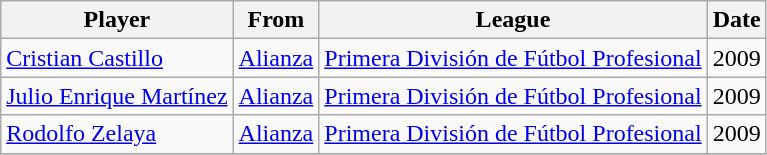<table class="wikitable">
<tr>
<th>Player</th>
<th>From</th>
<th>League</th>
<th>Date</th>
</tr>
<tr>
<td> <a href='#'>Cristian Castillo</a></td>
<td><a href='#'>Alianza</a></td>
<td> <a href='#'>Primera División de Fútbol Profesional</a></td>
<td>2009</td>
</tr>
<tr>
<td> <a href='#'>Julio Enrique Martínez</a></td>
<td><a href='#'>Alianza</a></td>
<td> <a href='#'>Primera División de Fútbol Profesional</a></td>
<td>2009</td>
</tr>
<tr>
<td> <a href='#'>Rodolfo Zelaya</a></td>
<td><a href='#'>Alianza</a></td>
<td> <a href='#'>Primera División de Fútbol Profesional</a></td>
<td>2009</td>
</tr>
<tr>
</tr>
</table>
